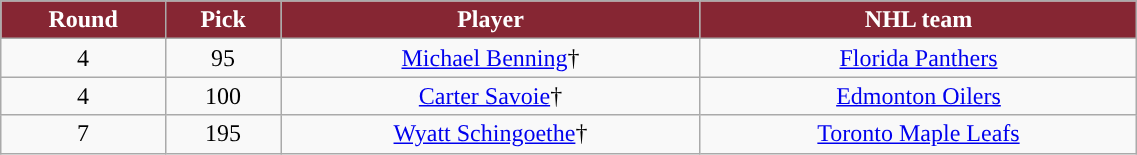<table class="wikitable" width="60%">
<tr>
<th style="color:white; background:#862633; ">Round</th>
<th style="color:white; background:#862633; ">Pick</th>
<th style="color:white; background:#862633; ">Player</th>
<th style="color:white; background:#862633; ">NHL team</th>
</tr>
<tr align="center" bgcolor="">
<td>4</td>
<td>95</td>
<td><a href='#'>Michael Benning</a>†</td>
<td><a href='#'>Florida Panthers</a></td>
</tr>
<tr align="center" bgcolor="">
<td>4</td>
<td>100</td>
<td><a href='#'>Carter Savoie</a>†</td>
<td><a href='#'>Edmonton Oilers</a></td>
</tr>
<tr align="center" bgcolor="">
<td>7</td>
<td>195</td>
<td><a href='#'>Wyatt Schingoethe</a>†</td>
<td><a href='#'>Toronto Maple Leafs</a></td>
</tr>
</table>
